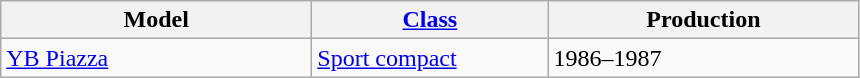<table class="wikitable">
<tr>
<th style="width:200px;">Model</th>
<th style="width:150px;"><a href='#'>Class</a></th>
<th style="width:200px;">Production</th>
</tr>
<tr>
<td valign="top"><a href='#'>YB Piazza</a></td>
<td valign="top"><a href='#'>Sport compact</a></td>
<td valign="top">1986–1987</td>
</tr>
</table>
